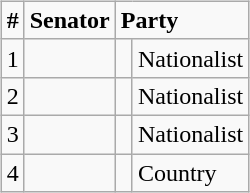<table style="width:100%;">
<tr style=vertical-align:top>
<td><br>




</td>
<td align=right><br><table class="wikitable">
<tr>
<td><strong>#</strong></td>
<td><strong>Senator</strong></td>
<td colspan="2"><strong>Party</strong></td>
</tr>
<tr>
<td>1</td>
<td></td>
<td> </td>
<td>Nationalist</td>
</tr>
<tr>
<td>2</td>
<td></td>
<td> </td>
<td>Nationalist</td>
</tr>
<tr>
<td>3</td>
<td></td>
<td> </td>
<td>Nationalist</td>
</tr>
<tr>
<td>4</td>
<td></td>
<td> </td>
<td>Country</td>
</tr>
</table>
</td>
</tr>
</table>
